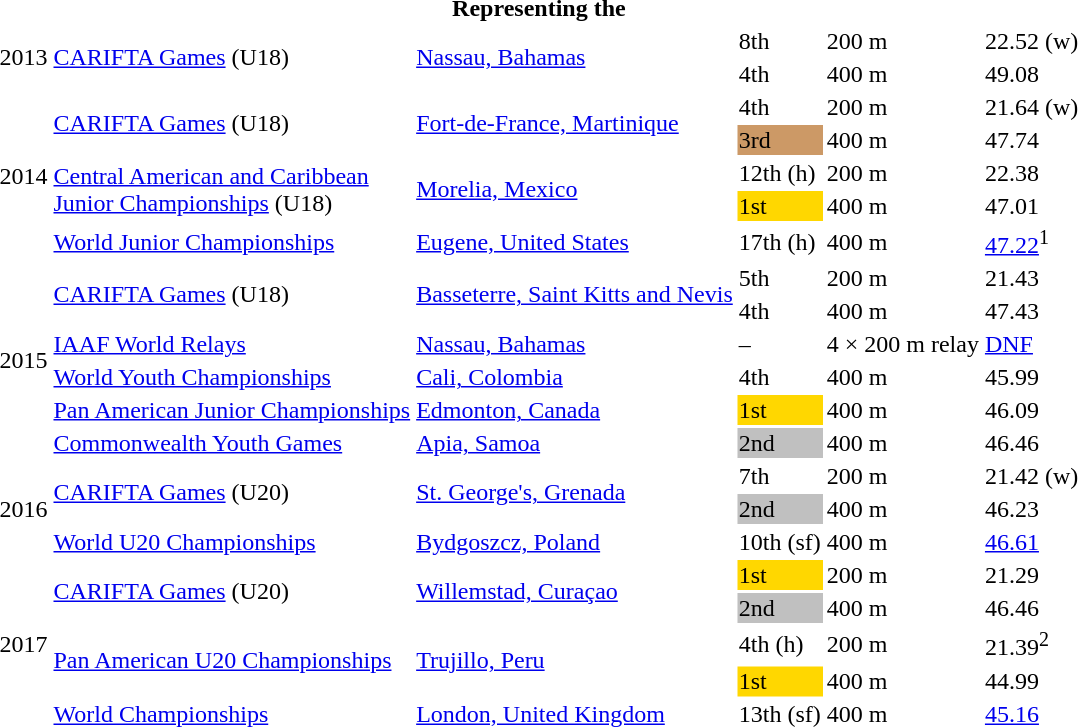<table>
<tr>
<th colspan="6">Representing the </th>
</tr>
<tr>
<td rowspan=2>2013</td>
<td rowspan=2><a href='#'>CARIFTA Games</a> (U18)</td>
<td rowspan=2><a href='#'>Nassau, Bahamas</a></td>
<td>8th</td>
<td>200 m</td>
<td>22.52 (w)</td>
</tr>
<tr>
<td>4th</td>
<td>400 m</td>
<td>49.08</td>
</tr>
<tr>
<td rowspan=5>2014</td>
<td rowspan=2><a href='#'>CARIFTA Games</a> (U18)</td>
<td rowspan=2><a href='#'>Fort-de-France, Martinique</a></td>
<td>4th</td>
<td>200 m</td>
<td>21.64 (w)</td>
</tr>
<tr>
<td bgcolor=cc9966>3rd</td>
<td>400 m</td>
<td>47.74</td>
</tr>
<tr>
<td rowspan=2><a href='#'>Central American and Caribbean<br>Junior Championships</a> (U18)</td>
<td rowspan=2><a href='#'>Morelia, Mexico</a></td>
<td>12th (h)</td>
<td>200 m</td>
<td>22.38</td>
</tr>
<tr>
<td bgcolor=gold>1st</td>
<td>400 m</td>
<td>47.01</td>
</tr>
<tr>
<td><a href='#'>World Junior Championships</a></td>
<td><a href='#'>Eugene, United States</a></td>
<td>17th (h)</td>
<td>400 m</td>
<td><a href='#'>47.22</a><sup>1</sup></td>
</tr>
<tr>
<td rowspan=6>2015</td>
<td rowspan=2><a href='#'>CARIFTA Games</a> (U18)</td>
<td rowspan=2><a href='#'>Basseterre, Saint Kitts and Nevis</a></td>
<td>5th</td>
<td>200 m</td>
<td>21.43</td>
</tr>
<tr>
<td>4th</td>
<td>400 m</td>
<td>47.43</td>
</tr>
<tr>
<td><a href='#'>IAAF World Relays</a></td>
<td><a href='#'>Nassau, Bahamas</a></td>
<td>–</td>
<td>4 × 200 m relay</td>
<td><a href='#'>DNF</a></td>
</tr>
<tr>
<td><a href='#'>World Youth Championships</a></td>
<td><a href='#'>Cali, Colombia</a></td>
<td>4th</td>
<td>400 m</td>
<td>45.99</td>
</tr>
<tr>
<td><a href='#'>Pan American Junior Championships</a></td>
<td><a href='#'>Edmonton, Canada</a></td>
<td bgcolor=gold>1st</td>
<td>400 m</td>
<td>46.09</td>
</tr>
<tr>
<td><a href='#'>Commonwealth Youth Games</a></td>
<td><a href='#'>Apia, Samoa</a></td>
<td bgcolor=silver>2nd</td>
<td>400 m</td>
<td>46.46</td>
</tr>
<tr>
<td rowspan=3>2016</td>
<td rowspan=2><a href='#'>CARIFTA Games</a> (U20)</td>
<td rowspan=2><a href='#'>St. George's, Grenada</a></td>
<td>7th</td>
<td>200 m</td>
<td>21.42 (w)</td>
</tr>
<tr>
<td bgcolor=silver>2nd</td>
<td>400 m</td>
<td>46.23</td>
</tr>
<tr>
<td><a href='#'>World U20 Championships</a></td>
<td><a href='#'>Bydgoszcz, Poland</a></td>
<td>10th (sf)</td>
<td>400 m</td>
<td><a href='#'>46.61</a></td>
</tr>
<tr>
<td rowspan=5>2017</td>
<td rowspan=2><a href='#'>CARIFTA Games</a> (U20)</td>
<td rowspan=2><a href='#'>Willemstad, Curaçao</a></td>
<td bgcolor=gold>1st</td>
<td>200 m</td>
<td>21.29</td>
</tr>
<tr>
<td bgcolor=silver>2nd</td>
<td>400 m</td>
<td>46.46</td>
</tr>
<tr>
<td rowspan=2><a href='#'>Pan American U20 Championships</a></td>
<td rowspan=2><a href='#'>Trujillo, Peru</a></td>
<td>4th (h)</td>
<td>200 m</td>
<td>21.39<sup>2</sup></td>
</tr>
<tr>
<td bgcolor=gold>1st</td>
<td>400 m</td>
<td>44.99</td>
</tr>
<tr>
<td><a href='#'>World Championships</a></td>
<td><a href='#'>London, United Kingdom</a></td>
<td>13th (sf)</td>
<td>400 m</td>
<td><a href='#'>45.16</a></td>
</tr>
</table>
